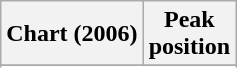<table class="wikitable sortable plainrowheaders" style="text-align:center">
<tr>
<th scope="col">Chart (2006)</th>
<th scope="col">Peak<br>position</th>
</tr>
<tr>
</tr>
<tr>
</tr>
<tr>
</tr>
</table>
